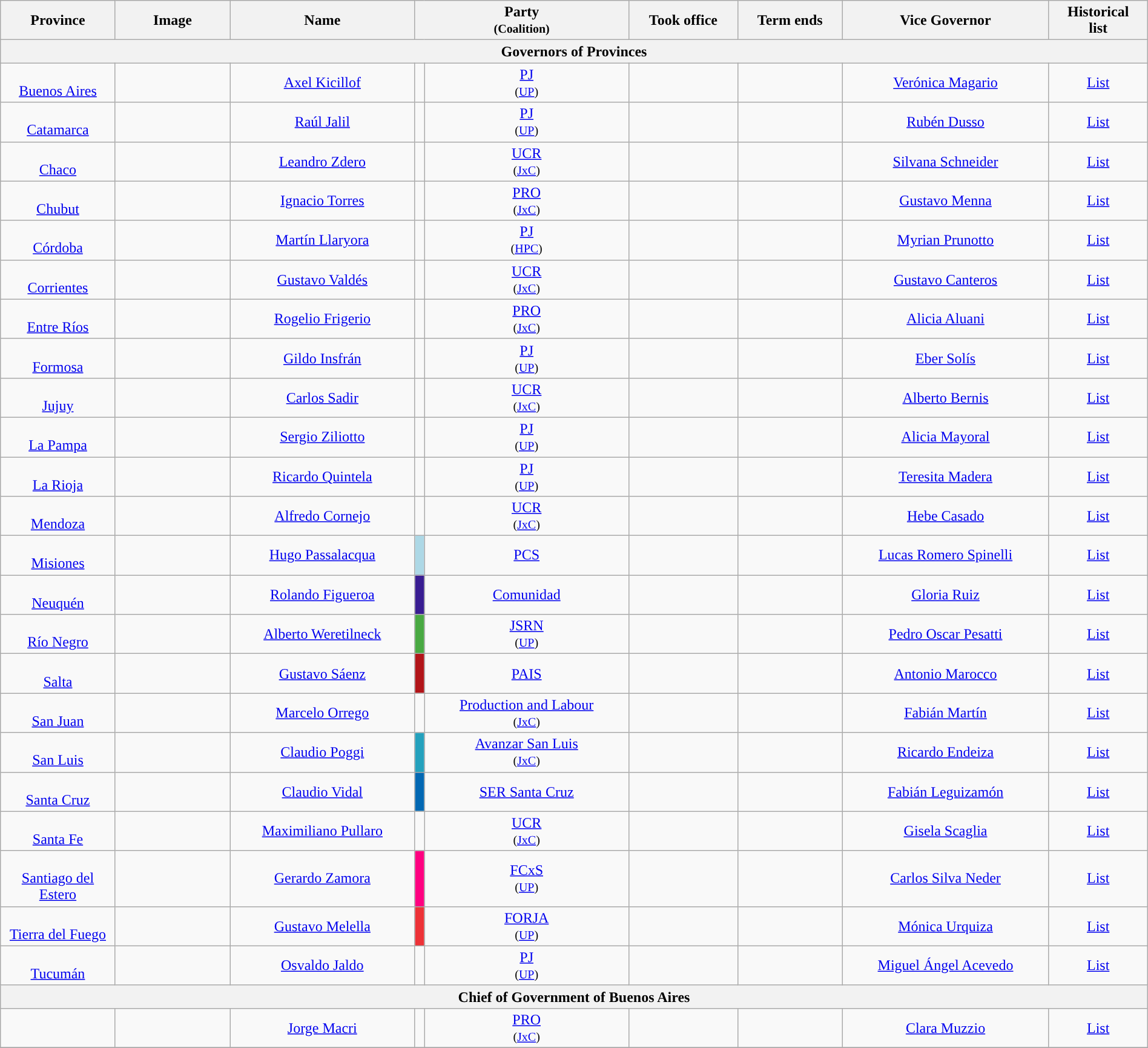<table class="sortable wikitable" style="text-align: center;" width=100%>
<tr>
<th width=10%>Province</th>
<th width=10% class=unsortable>Image</th>
<th>Name</th>
<th colspan=2>Party<br><small>(Coalition)</small></th>
<th>Took office</th>
<th>Term ends</th>
<th>Vice Governor</th>
<th class=unsortable>Historical<br>list</th>
</tr>
<tr>
<th colspan="9">Governors of Provinces</th>
</tr>
<tr>
<td><br><a href='#'>Buenos Aires</a></td>
<td></td>
<td><a href='#'>Axel Kicillof</a></td>
<td></td>
<td><a href='#'>PJ</a><br><small>(<a href='#'>UP</a>)</small></td>
<td></td>
<td></td>
<td><a href='#'>Verónica Magario</a></td>
<td><a href='#'>List</a></td>
</tr>
<tr>
<td><br><a href='#'>Catamarca</a></td>
<td></td>
<td><a href='#'>Raúl Jalil</a></td>
<td></td>
<td><a href='#'>PJ</a><br><small>(<a href='#'>UP</a>)</small></td>
<td></td>
<td></td>
<td><a href='#'>Rubén Dusso</a></td>
<td><a href='#'>List</a></td>
</tr>
<tr>
<td><br><a href='#'>Chaco</a></td>
<td></td>
<td><a href='#'>Leandro Zdero</a></td>
<td></td>
<td><a href='#'>UCR</a><br><small>(<a href='#'>JxC</a>)</small></td>
<td></td>
<td></td>
<td><a href='#'>Silvana Schneider</a></td>
<td><a href='#'>List</a></td>
</tr>
<tr>
<td><br><a href='#'>Chubut</a></td>
<td></td>
<td><a href='#'>Ignacio Torres</a></td>
<td></td>
<td><a href='#'>PRO</a><br><small>(<a href='#'>JxC</a>)</small></td>
<td></td>
<td></td>
<td><a href='#'>Gustavo Menna</a></td>
<td><a href='#'>List</a></td>
</tr>
<tr>
<td><br><a href='#'>Córdoba</a></td>
<td></td>
<td><a href='#'>Martín Llaryora</a></td>
<td></td>
<td><a href='#'>PJ</a><br><small>(<a href='#'>HPC</a>)</small></td>
<td></td>
<td></td>
<td><a href='#'>Myrian Prunotto</a></td>
<td><a href='#'>List</a></td>
</tr>
<tr>
<td><br><a href='#'>Corrientes</a></td>
<td></td>
<td><a href='#'>Gustavo Valdés</a></td>
<td></td>
<td><a href='#'>UCR</a><br><small>(<a href='#'>JxC</a>)</small></td>
<td></td>
<td><br></td>
<td><a href='#'>Gustavo Canteros</a></td>
<td><a href='#'>List</a></td>
</tr>
<tr>
<td><br><a href='#'>Entre Ríos</a></td>
<td></td>
<td><a href='#'>Rogelio Frigerio</a></td>
<td></td>
<td><a href='#'>PRO</a><br><small>(<a href='#'>JxC</a>)</small></td>
<td></td>
<td></td>
<td><a href='#'>Alicia Aluani</a></td>
<td><a href='#'>List</a></td>
</tr>
<tr>
<td><br><a href='#'>Formosa</a></td>
<td></td>
<td><a href='#'>Gildo Insfrán</a></td>
<td></td>
<td><a href='#'>PJ</a><br><small>(<a href='#'>UP</a>)</small></td>
<td></td>
<td></td>
<td><a href='#'>Eber Solís</a><br></td>
<td><a href='#'>List</a></td>
</tr>
<tr>
<td><br><a href='#'>Jujuy</a></td>
<td></td>
<td><a href='#'>Carlos Sadir</a></td>
<td></td>
<td><a href='#'>UCR</a><br><small>(<a href='#'>JxC</a>)</small></td>
<td></td>
<td></td>
<td><a href='#'>Alberto Bernis</a></td>
<td><a href='#'>List</a></td>
</tr>
<tr>
<td><br><a href='#'>La Pampa</a></td>
<td></td>
<td><a href='#'>Sergio Ziliotto</a></td>
<td></td>
<td><a href='#'>PJ</a><br><small>(<a href='#'>UP</a>)</small></td>
<td></td>
<td><br></td>
<td><a href='#'>Alicia Mayoral</a><br></td>
<td><a href='#'>List</a></td>
</tr>
<tr>
<td><br><a href='#'>La Rioja</a></td>
<td></td>
<td><a href='#'>Ricardo Quintela</a></td>
<td></td>
<td><a href='#'>PJ</a><br><small>(<a href='#'>UP</a>)</small></td>
<td></td>
<td></td>
<td><a href='#'>Teresita Madera</a><br></td>
<td><a href='#'>List</a></td>
</tr>
<tr>
<td><br><a href='#'>Mendoza</a></td>
<td></td>
<td><a href='#'>Alfredo Cornejo</a></td>
<td></td>
<td><a href='#'>UCR</a><br><small>(<a href='#'>JxC</a>)</small></td>
<td></td>
<td><br></td>
<td><a href='#'>Hebe Casado</a></td>
<td><a href='#'>List</a></td>
</tr>
<tr>
<td><br><a href='#'>Misiones</a></td>
<td></td>
<td><a href='#'>Hugo Passalacqua</a></td>
<td bgcolor="#ADD8E6"></td>
<td><a href='#'>PCS</a></td>
<td></td>
<td></td>
<td><a href='#'>Lucas Romero Spinelli</a></td>
<td><a href='#'>List</a></td>
</tr>
<tr>
<td><br><a href='#'>Neuquén</a></td>
<td></td>
<td><a href='#'>Rolando Figueroa</a></td>
<td bgcolor="#391D92"></td>
<td><a href='#'>Comunidad</a></td>
<td></td>
<td></td>
<td><a href='#'>Gloria Ruiz</a></td>
<td><a href='#'>List</a></td>
</tr>
<tr>
<td><br><a href='#'>Río Negro</a></td>
<td></td>
<td><a href='#'>Alberto Weretilneck</a></td>
<td bgcolor="#49A942"></td>
<td><a href='#'>JSRN</a><br><small>(<a href='#'>UP</a>)</small></td>
<td></td>
<td></td>
<td><a href='#'>Pedro Oscar Pesatti</a></td>
<td><a href='#'>List</a></td>
</tr>
<tr>
<td><br><a href='#'>Salta</a></td>
<td></td>
<td><a href='#'>Gustavo Sáenz</a></td>
<td bgcolor="B21519"></td>
<td><a href='#'>PAIS</a></td>
<td></td>
<td><br></td>
<td><a href='#'>Antonio Marocco</a></td>
<td><a href='#'>List</a></td>
</tr>
<tr>
<td><br><a href='#'>San Juan</a></td>
<td></td>
<td><a href='#'>Marcelo Orrego</a></td>
<td></td>
<td><a href='#'>Production and Labour</a><br><small>(<a href='#'>JxC</a>)</small></td>
<td></td>
<td></td>
<td><a href='#'>Fabián Martín</a></td>
<td><a href='#'>List</a></td>
</tr>
<tr>
<td><br><a href='#'>San Luis</a></td>
<td></td>
<td><a href='#'>Claudio Poggi</a></td>
<td bgcolor="#24A1BD"></td>
<td><a href='#'>Avanzar San Luis</a><br><small>(<a href='#'>JxC</a>)</small></td>
<td></td>
<td></td>
<td><a href='#'>Ricardo Endeiza</a></td>
<td><a href='#'>List</a></td>
</tr>
<tr>
<td><br><a href='#'>Santa Cruz</a></td>
<td></td>
<td><a href='#'>Claudio Vidal</a></td>
<td bgcolor="#0268B3"></td>
<td><a href='#'>SER Santa Cruz</a></td>
<td></td>
<td></td>
<td><a href='#'>Fabián Leguizamón</a></td>
<td><a href='#'>List</a></td>
</tr>
<tr>
<td><br><a href='#'>Santa Fe</a></td>
<td></td>
<td><a href='#'>Maximiliano Pullaro</a></td>
<td></td>
<td><a href='#'>UCR</a><br><small>(<a href='#'>JxC</a>)</small></td>
<td></td>
<td></td>
<td><a href='#'>Gisela Scaglia</a></td>
<td><a href='#'>List</a></td>
</tr>
<tr>
<td><br><a href='#'>Santiago del Estero</a></td>
<td></td>
<td><a href='#'>Gerardo Zamora</a></td>
<td bgcolor="#FF0080"></td>
<td><a href='#'>FCxS</a><br><small>(<a href='#'>UP</a>)</small></td>
<td></td>
<td><br></td>
<td><a href='#'>Carlos Silva Neder</a></td>
<td><a href='#'>List</a></td>
</tr>
<tr>
<td><br><a href='#'>Tierra del Fuego</a></td>
<td></td>
<td><a href='#'>Gustavo Melella</a></td>
<td bgcolor="#ed3237"></td>
<td><a href='#'>FORJA</a><br><small>(<a href='#'>UP</a>)</small></td>
<td></td>
<td><br></td>
<td><a href='#'>Mónica Urquiza</a></td>
<td><a href='#'>List</a></td>
</tr>
<tr>
<td><br><a href='#'>Tucumán</a></td>
<td></td>
<td><a href='#'>Osvaldo Jaldo</a></td>
<td></td>
<td><a href='#'>PJ</a><br><small>(<a href='#'>UP</a>)</small></td>
<td></td>
<td></td>
<td><a href='#'>Miguel Ángel Acevedo</a></td>
<td><a href='#'>List</a></td>
</tr>
<tr>
<th colspan="9">Chief of Government of Buenos Aires</th>
</tr>
<tr>
<td><br></td>
<td></td>
<td><a href='#'>Jorge Macri</a></td>
<td></td>
<td><a href='#'>PRO</a><br><small>(<a href='#'>JxC</a>)</small></td>
<td></td>
<td></td>
<td><a href='#'>Clara Muzzio</a></td>
<td><a href='#'>List</a></td>
</tr>
<tr>
</tr>
</table>
